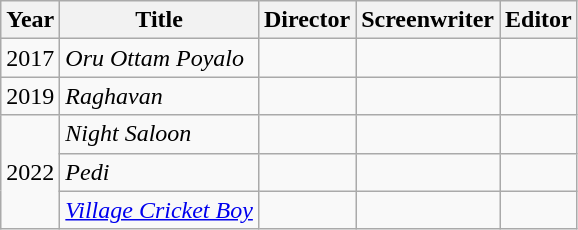<table class="wikitable">
<tr>
<th>Year</th>
<th>Title</th>
<th>Director</th>
<th>Screenwriter</th>
<th>Editor</th>
</tr>
<tr>
<td>2017</td>
<td><em>Oru Ottam Poyalo</em></td>
<td></td>
<td></td>
<td></td>
</tr>
<tr>
<td>2019</td>
<td><em>Raghavan</em></td>
<td></td>
<td></td>
<td></td>
</tr>
<tr>
<td rowspan=3>2022</td>
<td><em>Night Saloon</em></td>
<td></td>
<td></td>
<td></td>
</tr>
<tr>
<td><em>Pedi</em></td>
<td></td>
<td></td>
<td></td>
</tr>
<tr>
<td><em><a href='#'>Village Cricket Boy</a></em></td>
<td></td>
<td></td>
<td></td>
</tr>
</table>
